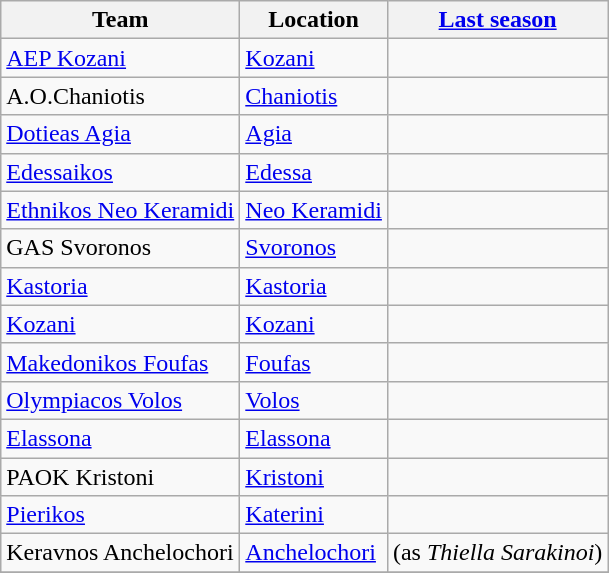<table class="wikitable sortable">
<tr>
<th>Team</th>
<th>Location</th>
<th><a href='#'>Last season</a></th>
</tr>
<tr>
<td><a href='#'>AEP Kozani</a></td>
<td><a href='#'>Kozani</a></td>
<td></td>
</tr>
<tr>
<td>A.O.Chaniotis</td>
<td><a href='#'>Chaniotis</a></td>
<td></td>
</tr>
<tr>
<td><a href='#'>Dotieas Agia</a></td>
<td><a href='#'>Agia</a></td>
<td></td>
</tr>
<tr>
<td><a href='#'>Edessaikos</a></td>
<td><a href='#'>Edessa</a></td>
<td></td>
</tr>
<tr>
<td><a href='#'>Ethnikos Neo Keramidi</a></td>
<td><a href='#'>Neo Keramidi</a></td>
<td></td>
</tr>
<tr>
<td>GAS Svoronos</td>
<td><a href='#'>Svoronos</a></td>
<td></td>
</tr>
<tr>
<td><a href='#'>Kastoria</a></td>
<td><a href='#'>Kastoria</a></td>
<td></td>
</tr>
<tr>
<td><a href='#'>Kozani</a></td>
<td><a href='#'>Kozani</a></td>
<td></td>
</tr>
<tr>
<td><a href='#'>Makedonikos Foufas</a></td>
<td><a href='#'>Foufas</a></td>
<td></td>
</tr>
<tr>
<td><a href='#'>Olympiacos Volos</a></td>
<td><a href='#'>Volos</a></td>
<td></td>
</tr>
<tr>
<td><a href='#'>Elassona</a></td>
<td><a href='#'>Elassona</a></td>
<td></td>
</tr>
<tr>
<td>PAOK Kristoni</td>
<td><a href='#'>Kristoni</a></td>
<td></td>
</tr>
<tr>
<td><a href='#'>Pierikos</a></td>
<td><a href='#'>Katerini</a></td>
<td></td>
</tr>
<tr>
<td>Keravnos Anchelochori</td>
<td><a href='#'>Anchelochori</a></td>
<td> (as <em>Thiella Sarakinoi</em>)</td>
</tr>
<tr>
</tr>
</table>
